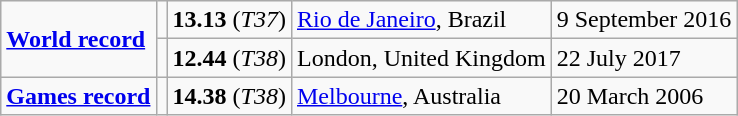<table class="wikitable">
<tr>
<td rowspan=2><a href='#'><strong>World record</strong></a></td>
<td></td>
<td><strong>13.13</strong> (<em>T37</em>)</td>
<td><a href='#'>Rio de Janeiro</a>, Brazil</td>
<td>9 September 2016</td>
</tr>
<tr>
<td></td>
<td><strong>12.44</strong> (<em>T38</em>)</td>
<td>London, United Kingdom</td>
<td>22 July 2017</td>
</tr>
<tr>
<td><a href='#'><strong>Games record</strong></a></td>
<td></td>
<td><strong>14.38</strong> (<em>T38</em>)</td>
<td><a href='#'>Melbourne</a>, Australia</td>
<td>20 March 2006</td>
</tr>
</table>
